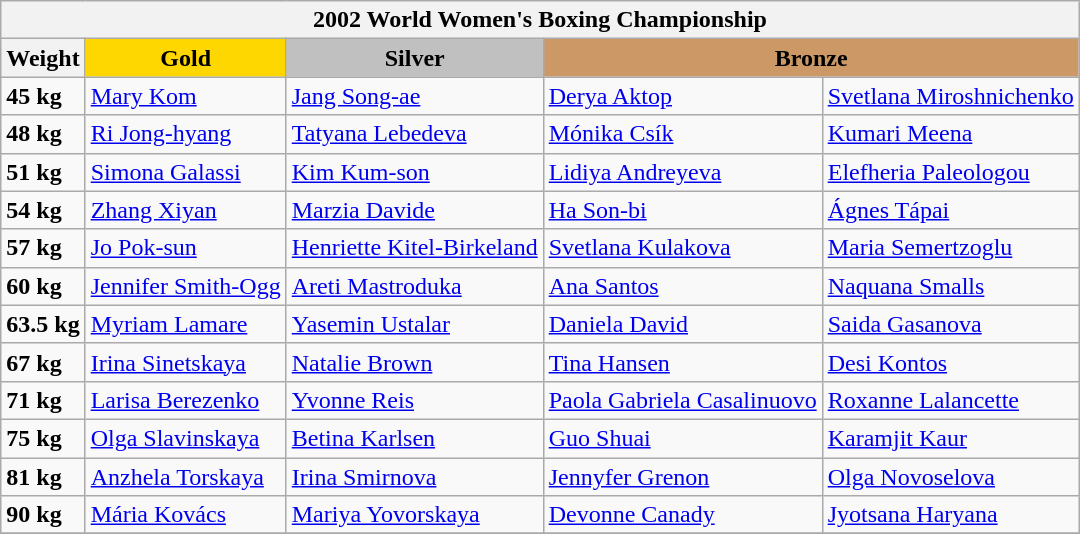<table class="wikitable">
<tr>
<th colspan=5 style="border-right:0px;";><strong>2002 World Women's Boxing Championship</strong></th>
</tr>
<tr bgcolor="#efefef">
<th><strong>Weight</strong></th>
<td align=center bgcolor="gold"><strong>Gold</strong></td>
<td align=center bgcolor="silver"><strong>Silver</strong></td>
<td colspan=2 align=center bgcolor="CC9966"><strong>Bronze</strong></td>
</tr>
<tr>
<td><strong>45 kg</strong></td>
<td> <a href='#'>Mary Kom</a></td>
<td> <a href='#'>Jang Song-ae</a></td>
<td> <a href='#'>Derya Aktop</a></td>
<td> <a href='#'>Svetlana Miroshnichenko</a></td>
</tr>
<tr>
<td><strong>48 kg</strong></td>
<td> <a href='#'>Ri Jong-hyang</a></td>
<td> <a href='#'>Tatyana Lebedeva</a></td>
<td> <a href='#'>Mónika Csík</a></td>
<td> <a href='#'>Kumari Meena</a></td>
</tr>
<tr>
<td><strong>51 kg</strong></td>
<td> <a href='#'>Simona Galassi</a></td>
<td> <a href='#'>Kim Kum-son</a></td>
<td> <a href='#'>Lidiya Andreyeva</a></td>
<td> <a href='#'>Elefheria Paleologou</a></td>
</tr>
<tr>
<td><strong>54 kg</strong></td>
<td> <a href='#'>Zhang Xiyan</a></td>
<td> <a href='#'>Marzia Davide</a></td>
<td> <a href='#'>Ha Son-bi</a></td>
<td> <a href='#'>Ágnes Tápai</a></td>
</tr>
<tr>
<td><strong>57 kg</strong></td>
<td> <a href='#'>Jo Pok-sun</a></td>
<td> <a href='#'>Henriette Kitel-Birkeland</a></td>
<td> <a href='#'>Svetlana Kulakova</a></td>
<td> <a href='#'>Maria Semertzoglu</a></td>
</tr>
<tr>
<td><strong>60 kg</strong></td>
<td> <a href='#'>Jennifer Smith-Ogg</a></td>
<td> <a href='#'>Areti Mastroduka</a></td>
<td> <a href='#'>Ana Santos</a></td>
<td> <a href='#'>Naquana Smalls</a></td>
</tr>
<tr>
<td><strong>63.5 kg</strong></td>
<td> <a href='#'>Myriam Lamare</a></td>
<td> <a href='#'>Yasemin Ustalar</a></td>
<td> <a href='#'>Daniela David</a></td>
<td> <a href='#'>Saida Gasanova</a></td>
</tr>
<tr>
<td><strong>67 kg</strong></td>
<td> <a href='#'>Irina Sinetskaya</a></td>
<td> <a href='#'>Natalie Brown</a></td>
<td> <a href='#'>Tina Hansen</a></td>
<td> <a href='#'>Desi Kontos</a></td>
</tr>
<tr>
<td><strong>71 kg</strong></td>
<td> <a href='#'>Larisa Berezenko</a></td>
<td> <a href='#'>Yvonne Reis</a></td>
<td> <a href='#'>Paola Gabriela Casalinuovo</a></td>
<td> <a href='#'>Roxanne Lalancette</a></td>
</tr>
<tr>
<td><strong>75 kg</strong></td>
<td> <a href='#'>Olga Slavinskaya</a></td>
<td> <a href='#'>Betina Karlsen</a></td>
<td> <a href='#'>Guo Shuai</a></td>
<td> <a href='#'>Karamjit Kaur</a></td>
</tr>
<tr>
<td><strong>81 kg</strong></td>
<td> <a href='#'>Anzhela Torskaya</a></td>
<td> <a href='#'>Irina Smirnova</a></td>
<td> <a href='#'>Jennyfer Grenon</a></td>
<td> <a href='#'>Olga Novoselova</a></td>
</tr>
<tr>
<td><strong>90 kg</strong></td>
<td> <a href='#'>Mária Kovács</a></td>
<td> <a href='#'>Mariya Yovorskaya</a></td>
<td> <a href='#'>Devonne Canady</a></td>
<td> <a href='#'>Jyotsana Haryana</a></td>
</tr>
<tr>
</tr>
</table>
